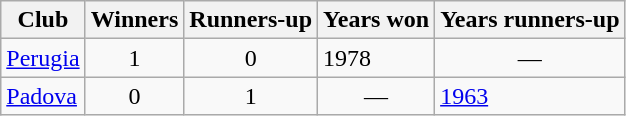<table class="wikitable sortable">
<tr>
<th>Club</th>
<th>Winners</th>
<th>Runners-up</th>
<th class="unsortable">Years won</th>
<th class="unsortable">Years runners-up</th>
</tr>
<tr>
<td><a href='#'>Perugia</a></td>
<td align=center>1</td>
<td align=center>0</td>
<td>1978</td>
<td align=center>—</td>
</tr>
<tr>
<td><a href='#'>Padova</a></td>
<td align=center>0</td>
<td align=center>1</td>
<td align=center>—</td>
<td><a href='#'>1963</a></td>
</tr>
</table>
